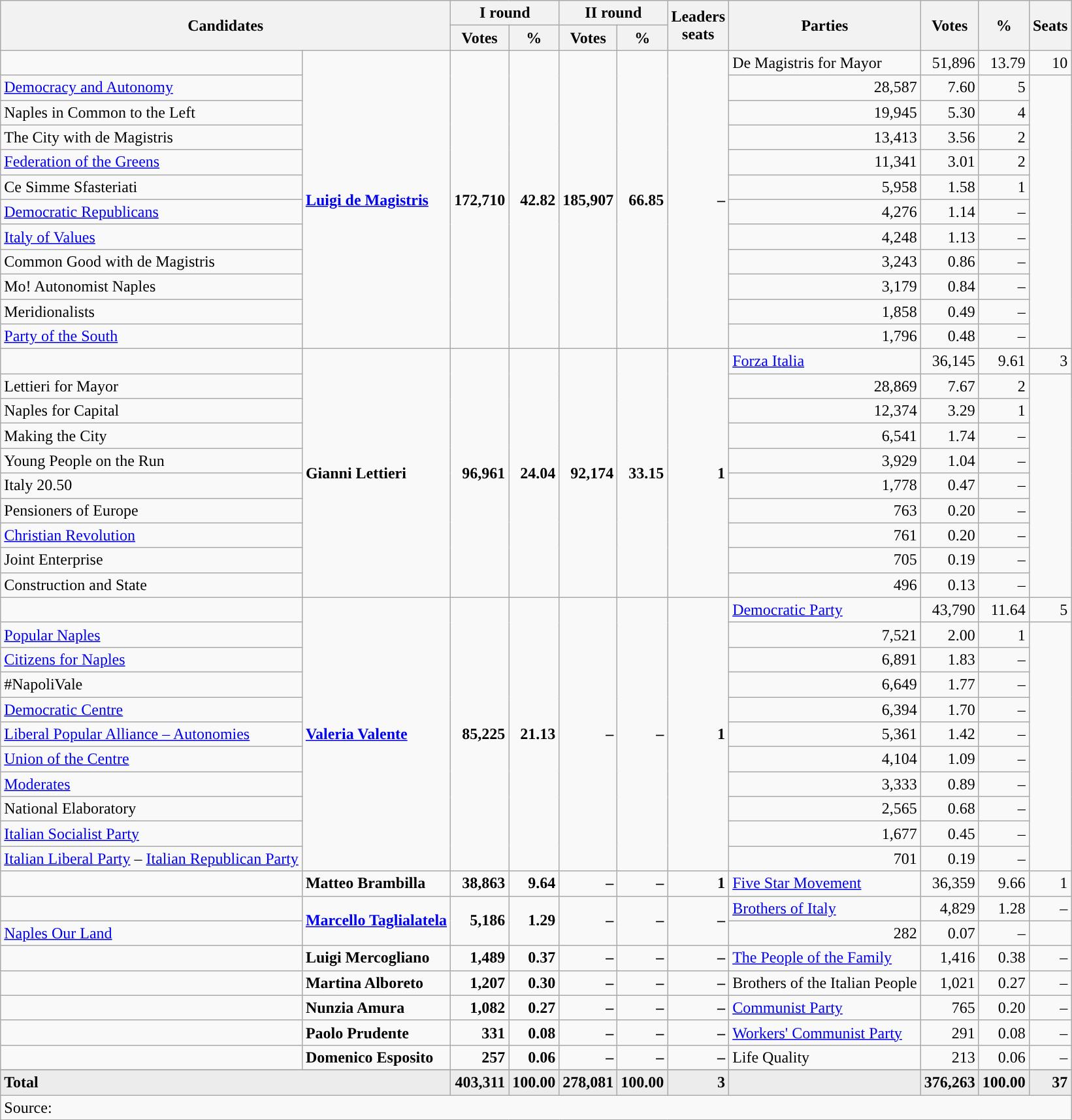<table class="wikitable" style="text-align:left">
<tr>
<th rowspan=2 colspan="2">Candidates</th>
<th colspan=2>I round</th>
<th colspan=2>II round</th>
<th rowspan=2>Leaders<br> seats</th>
<th rowspan=2>Parties</th>
<th rowspan=2>Votes</th>
<th rowspan=2>%</th>
<th rowspan=2>Seats</th>
</tr>
<tr>
<th>Votes</th>
<th>%</th>
<th>Votes</th>
<th>%</th>
</tr>
<tr>
<td></td>
<td rowspan=12><strong><a href='#'>Luigi de Magistris</a></strong></td>
<td rowspan=12 align=right><strong>172,710</strong></td>
<td rowspan=12 align=right><strong>42.82</strong></td>
<td rowspan=12 align=right><strong>185,907</strong></td>
<td rowspan=12 align=right><strong>66.85</strong></td>
<td rowspan=12 align=right><strong>–</strong></td>
<td>De Magistris for Mayor</td>
<td align=right>51,896</td>
<td align=right>13.79</td>
<td align=right>10</td>
</tr>
<tr>
<td><a href='#'>Democracy and Autonomy</a></td>
<td align=right>28,587</td>
<td align=right>7.60</td>
<td align=right>5</td>
</tr>
<tr>
<td>Naples in Common to the Left</td>
<td align=right>19,945</td>
<td align=right>5.30</td>
<td align=right>4</td>
</tr>
<tr>
<td>The City with de Magistris</td>
<td align=right>13,413</td>
<td align=right>3.56</td>
<td align=right>2</td>
</tr>
<tr>
<td><a href='#'>Federation of the Greens</a></td>
<td align=right>11,341</td>
<td align=right>3.01</td>
<td align=right>2</td>
</tr>
<tr>
<td>Ce Simme Sfasteriati</td>
<td align=right>5,958</td>
<td align=right>1.58</td>
<td align=right>1</td>
</tr>
<tr>
<td><a href='#'>Democratic Republicans</a></td>
<td align=right>4,276</td>
<td align=right>1.14</td>
<td align=right>–</td>
</tr>
<tr>
<td><a href='#'>Italy of Values</a></td>
<td align=right>4,248</td>
<td align=right>1.13</td>
<td align=right>–</td>
</tr>
<tr>
<td>Common Good with de Magistris</td>
<td align=right>3,243</td>
<td align=right>0.86</td>
<td align=right>–</td>
</tr>
<tr>
<td>Mo! Autonomist Naples</td>
<td align=right>3,179</td>
<td align=right>0.84</td>
<td align=right>–</td>
</tr>
<tr>
<td>Meridionalists</td>
<td align=right>1,858</td>
<td align=right>0.49</td>
<td align=right>–</td>
</tr>
<tr>
<td><a href='#'>Party of the South</a></td>
<td align=right>1,796</td>
<td align=right>0.48</td>
<td align=right>–</td>
</tr>
<tr>
<td></td>
<td rowspan=10><strong>Gianni Lettieri</strong></td>
<td rowspan=10 align=right><strong>96,961</strong></td>
<td rowspan=10 align=right><strong>24.04</strong></td>
<td rowspan=10 align=right><strong>92,174</strong></td>
<td rowspan=10 align=right><strong>33.15</strong></td>
<td rowspan=10 align=right><strong>1</strong></td>
<td><a href='#'>Forza Italia</a></td>
<td align=right>36,145</td>
<td align=right>9.61</td>
<td align=right>3</td>
</tr>
<tr>
<td>Lettieri for Mayor</td>
<td align=right>28,869</td>
<td align=right>7.67</td>
<td align=right>2</td>
</tr>
<tr>
<td>Naples for Capital</td>
<td align=right>12,374</td>
<td align=right>3.29</td>
<td align=right>1</td>
</tr>
<tr>
<td>Making the City</td>
<td align=right>6,541</td>
<td align=right>1.74</td>
<td align=right>–</td>
</tr>
<tr>
<td>Young People on the Run</td>
<td align=right>3,929</td>
<td align=right>1.04</td>
<td align=right>–</td>
</tr>
<tr>
<td>Italy 20.50</td>
<td align=right>1,778</td>
<td align=right>0.47</td>
<td align=right>–</td>
</tr>
<tr>
<td>Pensioners of Europe</td>
<td align=right>763</td>
<td align=right>0.20</td>
<td align=right>–</td>
</tr>
<tr>
<td><a href='#'>Christian Revolution</a></td>
<td align=right>761</td>
<td align=right>0.20</td>
<td align=right>–</td>
</tr>
<tr>
<td>Joint Enterprise</td>
<td align=right>705</td>
<td align=right>0.19</td>
<td align=right>–</td>
</tr>
<tr>
<td>Construction and State</td>
<td align=right>496</td>
<td align=right>0.13</td>
<td align=right>–</td>
</tr>
<tr>
<td></td>
<td rowspan=11><strong><a href='#'>Valeria Valente</a></strong></td>
<td rowspan=11 align=right><strong>85,225</strong></td>
<td rowspan=11 align=right><strong>21.13</strong></td>
<td rowspan=11 align=right><strong>–</strong></td>
<td rowspan=11 align=right><strong>–</strong></td>
<td rowspan=11 align=right><strong>1</strong></td>
<td><a href='#'>Democratic Party</a></td>
<td align=right>43,790</td>
<td align=right>11.64</td>
<td align=right>5</td>
</tr>
<tr>
<td><a href='#'>Popular Naples</a></td>
<td align=right>7,521</td>
<td align=right>2.00</td>
<td align=right>1</td>
</tr>
<tr>
<td><a href='#'>Citizens for Naples</a></td>
<td align=right>6,891</td>
<td align=right>1.83</td>
<td align=right>–</td>
</tr>
<tr>
<td>#NapoliVale</td>
<td align=right>6,649</td>
<td align=right>1.77</td>
<td align=right>–</td>
</tr>
<tr>
<td><a href='#'>Democratic Centre</a></td>
<td align=right>6,394</td>
<td align=right>1.70</td>
<td align=right>–</td>
</tr>
<tr>
<td><a href='#'>Liberal Popular Alliance – Autonomies</a></td>
<td align=right>5,361</td>
<td align=right>1.42</td>
<td align=right>–</td>
</tr>
<tr>
<td><a href='#'>Union of the Centre</a></td>
<td align=right>4,104</td>
<td align=right>1.09</td>
<td align=right>–</td>
</tr>
<tr>
<td><a href='#'>Moderates</a></td>
<td align=right>3,333</td>
<td align=right>0.89</td>
<td align=right>–</td>
</tr>
<tr>
<td>National Elaboratory</td>
<td align=right>2,565</td>
<td align=right>0.68</td>
<td align=right>–</td>
</tr>
<tr>
<td><a href='#'>Italian Socialist Party</a></td>
<td align=right>1,677</td>
<td align=right>0.45</td>
<td align=right>–</td>
</tr>
<tr>
<td><a href='#'>Italian Liberal Party</a> – <a href='#'>Italian Republican Party</a></td>
<td align=right>701</td>
<td align=right>0.19</td>
<td align=right>–</td>
</tr>
<tr>
<td></td>
<td><strong>Matteo Brambilla</strong></td>
<td align=right><strong>38,863</strong></td>
<td align=right><strong>9.64</strong></td>
<td align=right><strong>–</strong></td>
<td align=right><strong>–</strong></td>
<td align=right><strong>1</strong></td>
<td><a href='#'>Five Star Movement</a></td>
<td align=right>36,359</td>
<td align=right>9.66</td>
<td align=right>1</td>
</tr>
<tr>
<td></td>
<td rowspan=2><strong><a href='#'>Marcello Taglialatela</a></strong></td>
<td rowspan=2 align=right><strong>5,186</strong></td>
<td rowspan=2 align=right><strong>1.29</strong></td>
<td rowspan=2 align=right><strong>–</strong></td>
<td rowspan=2 align=right><strong>–</strong></td>
<td rowspan=2 align=right><strong>–</strong></td>
<td><a href='#'>Brothers of Italy</a></td>
<td align=right>4,829</td>
<td align=right>1.28</td>
<td align=right>–</td>
</tr>
<tr>
<td><a href='#'>Naples Our Land</a></td>
<td align=right>282</td>
<td align=right>0.07</td>
<td align=right>–</td>
</tr>
<tr>
<td></td>
<td><strong>Luigi Mercogliano</strong></td>
<td align=right><strong>1,489</strong></td>
<td align=right><strong>0.37</strong></td>
<td align=right><strong>–</strong></td>
<td align=right><strong>–</strong></td>
<td align=right><strong>–</strong></td>
<td><a href='#'>The People of the Family</a></td>
<td align=right>1,416</td>
<td align=right>0.38</td>
<td align=right>–</td>
</tr>
<tr>
<td></td>
<td><strong>Martina Alboreto</strong></td>
<td align=right><strong>1,207</strong></td>
<td align=right><strong>0.30</strong></td>
<td align=right><strong>–</strong></td>
<td align=right><strong>–</strong></td>
<td align=right><strong>–</strong></td>
<td>Brothers of the Italian People</td>
<td align=right>1,021</td>
<td align=right>0.27</td>
<td align=right>–</td>
</tr>
<tr>
<td></td>
<td><strong>Nunzia Amura</strong></td>
<td align=right><strong>1,082</strong></td>
<td align=right><strong>0.27</strong></td>
<td align=right><strong>–</strong></td>
<td align=right><strong>–</strong></td>
<td align=right><strong>–</strong></td>
<td><a href='#'>Communist Party</a></td>
<td align=right>765</td>
<td align=right>0.20</td>
<td align=right>–</td>
</tr>
<tr>
<td></td>
<td><strong>Paolo Prudente</strong></td>
<td align=right><strong>331</strong></td>
<td align=right><strong>0.08</strong></td>
<td align=right><strong>–</strong></td>
<td align=right><strong>–</strong></td>
<td align=right><strong>–</strong></td>
<td><a href='#'>Workers' Communist Party</a></td>
<td align=right>291</td>
<td align=right>0.08</td>
<td align=right>–</td>
</tr>
<tr>
<td></td>
<td><strong>Domenico Esposito</strong></td>
<td align=right><strong>257</strong></td>
<td align=right><strong>0.06</strong></td>
<td align=right><strong>–</strong></td>
<td align=right><strong>–</strong></td>
<td align=right><strong>–</strong></td>
<td>Life Quality</td>
<td align=right>213</td>
<td align=right>0.06</td>
<td align=right>–</td>
</tr>
<tr>
</tr>
<tr bgcolor=ececec>
<td colspan="2"><strong>Total</strong></td>
<td align=right><strong>403,311</strong></td>
<td align=right><strong>100.00</strong></td>
<td align=right><strong>278,081</strong></td>
<td align=right><strong>100.00</strong></td>
<td align=right><strong>3</strong></td>
<td align=right></td>
<td align=right><strong>376,263</strong></td>
<td align=right><strong>100.00</strong></td>
<td align=right><strong>37</strong></td>
</tr>
<tr>
<td style="text-align:left;" colspan="11">Source: </td>
</tr>
</table>
